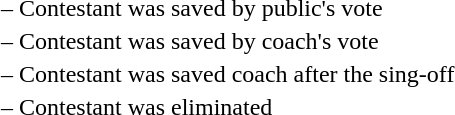<table>
<tr valign="top">
<td style="width:50%;"><br><table>
<tr valign="top">
<td> –</td>
<td>Contestant was saved by public's vote</td>
</tr>
<tr valign="top">
<td> –</td>
<td>Contestant was saved by coach's vote</td>
</tr>
<tr valign="top">
<td> –</td>
<td>Contestant was saved coach after the sing-off</td>
</tr>
<tr valign="top">
<td> –</td>
<td>Contestant was eliminated</td>
</tr>
</table>
</td>
</tr>
</table>
